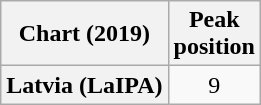<table class="wikitable plainrowheaders" style="text-align:center">
<tr>
<th scope="col">Chart (2019)</th>
<th scope="col">Peak<br>position</th>
</tr>
<tr>
<th scope="row">Latvia (LaIPA)</th>
<td>9</td>
</tr>
</table>
